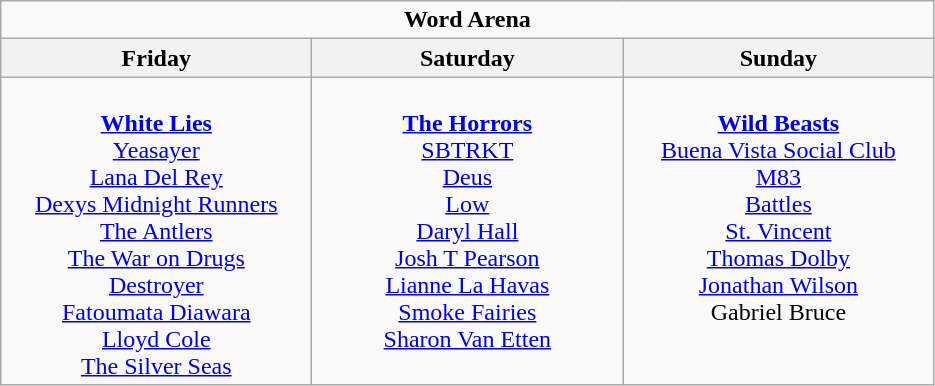<table class="wikitable">
<tr>
<td colspan="3" align="center"><strong>Word Arena</strong></td>
</tr>
<tr>
<th>Friday</th>
<th>Saturday</th>
<th>Sunday</th>
</tr>
<tr>
<td valign="top" align="center" width=200><br><strong><a href='#'>White Lies</a></strong>
<br><a href='#'>Yeasayer</a>
<br><a href='#'>Lana Del Rey</a>
<br><a href='#'>Dexys Midnight Runners</a>
<br><a href='#'>The Antlers</a>
<br><a href='#'>The War on Drugs</a>
<br><a href='#'>Destroyer</a>
<br><a href='#'>Fatoumata Diawara</a>
<br><a href='#'>Lloyd Cole</a>
<br><a href='#'>The Silver Seas</a></td>
<td valign="top" align="center" width=200><br><strong><a href='#'>The Horrors</a></strong>
<br><a href='#'>SBTRKT</a>
<br><a href='#'>Deus</a>
<br><a href='#'>Low</a>
<br><a href='#'>Daryl Hall</a>
<br><a href='#'>Josh T Pearson</a>
<br><a href='#'>Lianne La Havas</a>
<br><a href='#'>Smoke Fairies</a>
<br><a href='#'>Sharon Van Etten</a></td>
<td valign="top" align="center" width=200><br><strong><a href='#'>Wild Beasts</a></strong>
<br><a href='#'>Buena Vista Social Club</a>
<br><a href='#'>M83</a>
<br><a href='#'>Battles</a>
<br><a href='#'>St. Vincent</a>
<br><a href='#'>Thomas Dolby</a>
<br><a href='#'>Jonathan Wilson</a>
<br> Gabriel Bruce</td>
</tr>
</table>
